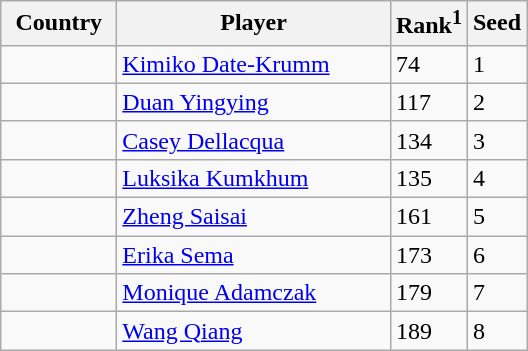<table class="sortable wikitable">
<tr>
<th width="70">Country</th>
<th width="175">Player</th>
<th>Rank<sup>1</sup></th>
<th>Seed</th>
</tr>
<tr>
<td></td>
<td><a href='#'>Kimiko Date-Krumm</a></td>
<td>74</td>
<td>1</td>
</tr>
<tr>
<td></td>
<td><a href='#'>Duan Yingying</a></td>
<td>117</td>
<td>2</td>
</tr>
<tr>
<td></td>
<td><a href='#'>Casey Dellacqua</a></td>
<td>134</td>
<td>3</td>
</tr>
<tr>
<td></td>
<td><a href='#'>Luksika Kumkhum</a></td>
<td>135</td>
<td>4</td>
</tr>
<tr>
<td></td>
<td><a href='#'>Zheng Saisai</a></td>
<td>161</td>
<td>5</td>
</tr>
<tr>
<td></td>
<td><a href='#'>Erika Sema</a></td>
<td>173</td>
<td>6</td>
</tr>
<tr>
<td></td>
<td><a href='#'>Monique Adamczak</a></td>
<td>179</td>
<td>7</td>
</tr>
<tr>
<td></td>
<td><a href='#'>Wang Qiang</a></td>
<td>189</td>
<td>8</td>
</tr>
</table>
